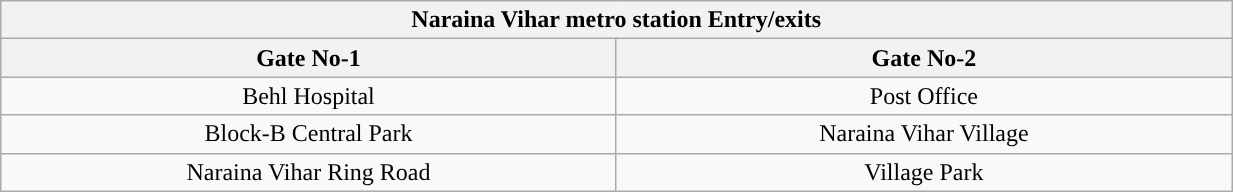<table class="wikitable" style="text-align: center;" width="65%">
<tr>
<th align="center" colspan="5" style="background:#"><span>Naraina Vihar metro station Entry/exits</span></th>
</tr>
<tr>
<th style="width:15%;">Gate No-1</th>
<th style="width:15%;">Gate No-2 </th>
</tr>
<tr>
<td>Behl Hospital</td>
<td>Post Office</td>
</tr>
<tr>
<td>Block-B Central Park</td>
<td>Naraina Vihar Village</td>
</tr>
<tr>
<td>Naraina Vihar Ring Road</td>
<td>Village Park</td>
</tr>
</table>
